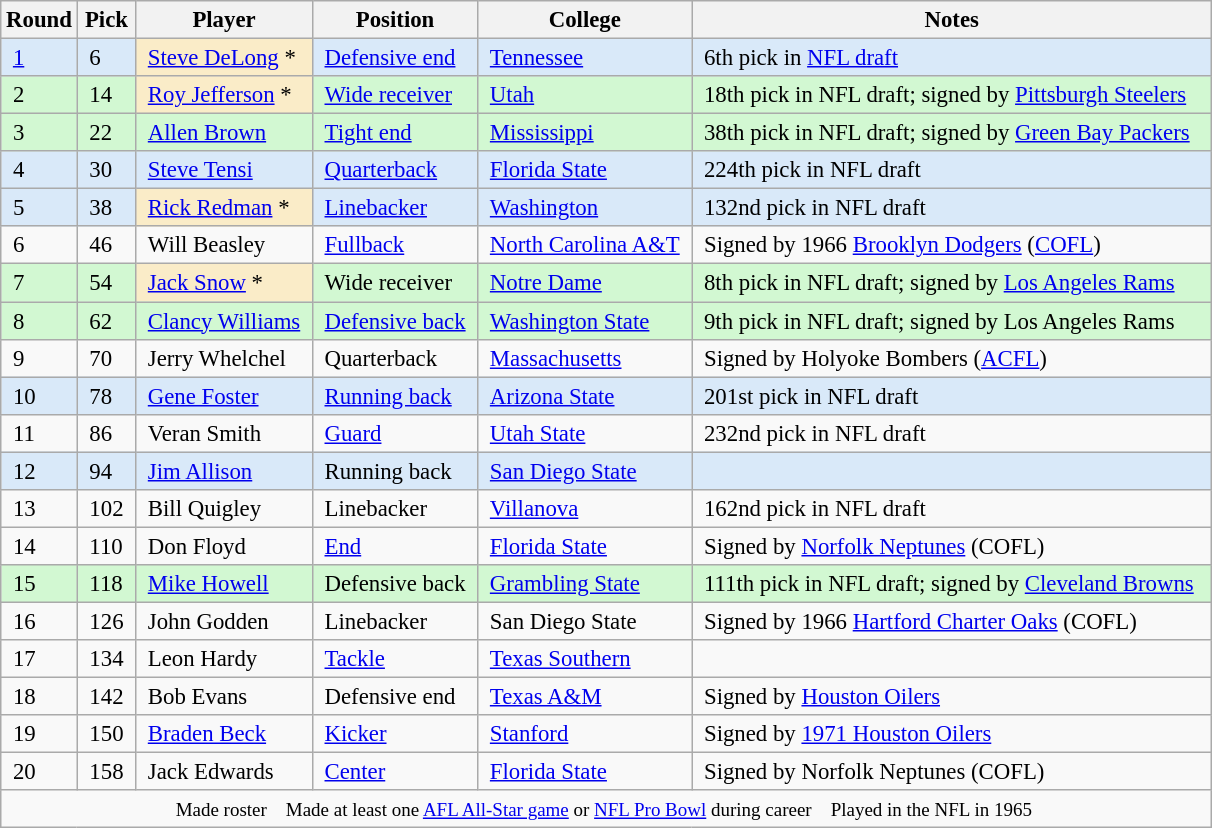<table class="wikitable" style="font-size:95%;">
<tr>
<th scope=column>Round</th>
<th scope=column>Pick</th>
<th scope=column>Player</th>
<th scope=column>Position</th>
<th scope=column>College</th>
<th scope=column>Notes</th>
</tr>
<tr>
<td style="padding-left: 0.5em; padding-right: 0.5em; background: #d9e9f9;"><a href='#'>1</a></td>
<td style="padding-left: 0.5em; padding-right: 0.5em; background: #d9e9f9;">6</td>
<td style="padding-left: 0.5em; padding-right: 0.5em; background: #faecc8;"><a href='#'>Steve DeLong</a> *</td>
<td style="padding-left: 0.5em; padding-right: 0.5em; background: #d9e9f9;"><a href='#'>Defensive end</a></td>
<td style="padding-left: 0.5em; padding-right: 0.5em; background: #d9e9f9;"><a href='#'>Tennessee</a></td>
<td style="padding-left: 0.5em; padding-right: 0.75em; background: #d9e9f9;">6th pick in <a href='#'>NFL draft</a></td>
</tr>
<tr>
<td style="padding-left: 0.5em; padding-right: 0.5em; background: #d2f8d2;">2</td>
<td style="padding-left: 0.5em; padding-right: 0.5em; background: #d2f8d2;">14</td>
<td style="padding-left: 0.5em; padding-right: 0.5em; background: #faecc8;"><a href='#'>Roy Jefferson</a> *</td>
<td style="padding-left: 0.5em; padding-right: 0.5em; background: #d2f8d2;"><a href='#'>Wide receiver</a></td>
<td style="padding-left: 0.5em; padding-right: 0.5em; background: #d2f8d2;"><a href='#'>Utah</a></td>
<td style="padding-left: 0.5em; padding-right: 0.75em; background: #d2f8d2;">18th pick in NFL draft; signed by <a href='#'>Pittsburgh Steelers</a></td>
</tr>
<tr>
<td style="padding-left: 0.5em; padding-right: 0.5em; background: #d2f8d2;">3</td>
<td style="padding-left: 0.5em; padding-right: 0.5em; background: #d2f8d2;">22</td>
<td style="padding-left: 0.5em; padding-right: 0.5em; background: #d2f8d2;"><a href='#'>Allen Brown</a></td>
<td style="padding-left: 0.5em; padding-right: 0.5em; background: #d2f8d2;"><a href='#'>Tight end</a></td>
<td style="padding-left: 0.5em; padding-right: 0.5em; background: #d2f8d2;"><a href='#'>Mississippi</a></td>
<td style="padding-left: 0.5em; padding-right: 0.75em; background: #d2f8d2;">38th pick in NFL draft; signed by <a href='#'>Green Bay Packers</a></td>
</tr>
<tr>
<td style="padding-left: 0.5em; padding-right: 0.5em; background: #d9e9f9;">4</td>
<td style="padding-left: 0.5em; padding-right: 0.5em; background: #d9e9f9;">30</td>
<td style="padding-left: 0.5em; padding-right: 0.5em; background: #d9e9f9;"><a href='#'>Steve Tensi</a></td>
<td style="padding-left: 0.5em; padding-right: 0.5em; background: #d9e9f9;"><a href='#'>Quarterback</a></td>
<td style="padding-left: 0.5em; padding-right: 0.5em; background: #d9e9f9;"><a href='#'>Florida State</a></td>
<td style="padding-left: 0.5em; padding-right: 0.75em; background: #d9e9f9;">224th pick in NFL draft</td>
</tr>
<tr>
<td style="padding-left: 0.5em; padding-right: 0.5em; background: #d9e9f9;">5</td>
<td style="padding-left: 0.5em; padding-right: 0.5em; background: #d9e9f9;">38</td>
<td style="padding-left: 0.5em; padding-right: 0.5em; background: #faecc8;"><a href='#'>Rick Redman</a> *</td>
<td style="padding-left: 0.5em; padding-right: 0.5em; background: #d9e9f9;"><a href='#'>Linebacker</a></td>
<td style="padding-left: 0.5em; padding-right: 0.5em; background: #d9e9f9;"><a href='#'>Washington</a></td>
<td style="padding-left: 0.5em; padding-right: 0.75em; background: #d9e9f9;">132nd pick in NFL draft</td>
</tr>
<tr>
<td style="padding-left: 0.5em; padding-right: 0.5em;">6</td>
<td style="padding-left: 0.5em; padding-right: 0.5em;">46</td>
<td style="padding-left: 0.5em; padding-right: 0.5em;">Will Beasley</td>
<td style="padding-left: 0.5em; padding-right: 0.5em;"><a href='#'>Fullback</a></td>
<td style="padding-left: 0.5em; padding-right: 0.5em;"><a href='#'>North Carolina A&T</a></td>
<td style="padding-left: 0.5em; padding-right: 0.75em;">Signed by 1966 <a href='#'>Brooklyn Dodgers</a> (<a href='#'>COFL</a>)</td>
</tr>
<tr>
<td style="padding-left: 0.5em; padding-right: 0.5em; background: #d2f8d2;">7</td>
<td style="padding-left: 0.5em; padding-right: 0.5em; background: #d2f8d2;">54</td>
<td style="padding-left: 0.5em; padding-right: 0.5em; background: #faecc8;"><a href='#'>Jack Snow</a> *</td>
<td style="padding-left: 0.5em; padding-right: 0.5em; background: #d2f8d2;">Wide receiver</td>
<td style="padding-left: 0.5em; padding-right: 0.5em; background: #d2f8d2;"><a href='#'>Notre Dame</a></td>
<td style="padding-left: 0.5em; padding-right: 0.75em; background: #d2f8d2;">8th pick in NFL draft; signed by <a href='#'>Los Angeles Rams</a></td>
</tr>
<tr>
<td style="padding-left: 0.5em; padding-right: 0.5em; background: #d2f8d2;">8</td>
<td style="padding-left: 0.5em; padding-right: 0.5em; background: #d2f8d2;">62</td>
<td style="padding-left: 0.5em; padding-right: 0.5em; background: #d2f8d2;"><a href='#'>Clancy Williams</a></td>
<td style="padding-left: 0.5em; padding-right: 0.5em; background: #d2f8d2;"><a href='#'>Defensive back</a></td>
<td style="padding-left: 0.5em; padding-right: 0.5em; background: #d2f8d2;"><a href='#'>Washington State</a></td>
<td style="padding-left: 0.5em; padding-right: 0.75em; background: #d2f8d2;">9th pick in NFL draft; signed by Los Angeles Rams</td>
</tr>
<tr>
<td style="padding-left: 0.5em; padding-right: 0.5em;">9</td>
<td style="padding-left: 0.5em; padding-right: 0.5em;">70</td>
<td style="padding-left: 0.5em; padding-right: 0.5em;">Jerry Whelchel</td>
<td style="padding-left: 0.5em; padding-right: 0.5em;">Quarterback</td>
<td style="padding-left: 0.5em; padding-right: 0.5em;"><a href='#'>Massachusetts</a></td>
<td style="padding-left: 0.5em; padding-right: 0.75em;">Signed by Holyoke Bombers (<a href='#'>ACFL</a>)</td>
</tr>
<tr>
<td style="padding-left: 0.5em; padding-right: 0.5em; background: #d9e9f9;">10</td>
<td style="padding-left: 0.5em; padding-right: 0.5em; background: #d9e9f9;">78</td>
<td style="padding-left: 0.5em; padding-right: 0.5em; background: #d9e9f9;"><a href='#'>Gene Foster</a></td>
<td style="padding-left: 0.5em; padding-right: 0.5em; background: #d9e9f9;"><a href='#'>Running back</a></td>
<td style="padding-left: 0.5em; padding-right: 0.5em; background: #d9e9f9;"><a href='#'>Arizona State</a></td>
<td style="padding-left: 0.5em; padding-right: 0.75em; background: #d9e9f9;">201st pick in NFL draft</td>
</tr>
<tr>
<td style="padding-left: 0.5em; padding-right: 0.5em;">11</td>
<td style="padding-left: 0.5em; padding-right: 0.5em;">86</td>
<td style="padding-left: 0.5em; padding-right: 0.5em;">Veran Smith</td>
<td style="padding-left: 0.5em; padding-right: 0.5em;"><a href='#'>Guard</a></td>
<td style="padding-left: 0.5em; padding-right: 0.5em;"><a href='#'>Utah State</a></td>
<td style="padding-left: 0.5em; padding-right: 0.75em;">232nd pick in NFL draft</td>
</tr>
<tr>
<td style="padding-left: 0.5em; padding-right: 0.5em; background: #d9e9f9;">12</td>
<td style="padding-left: 0.5em; padding-right: 0.5em; background: #d9e9f9;">94</td>
<td style="padding-left: 0.5em; padding-right: 0.5em; background: #d9e9f9;"><a href='#'>Jim Allison</a></td>
<td style="padding-left: 0.5em; padding-right: 0.5em; background: #d9e9f9;">Running back</td>
<td style="padding-left: 0.5em; padding-right: 0.5em; background: #d9e9f9;"><a href='#'>San Diego State</a></td>
<td style="padding-left: 0.5em; padding-right: 0.75em; background: #d9e9f9;"></td>
</tr>
<tr>
<td style="padding-left: 0.5em; padding-right: 0.5em;">13</td>
<td style="padding-left: 0.5em; padding-right: 0.5em;">102</td>
<td style="padding-left: 0.5em; padding-right: 0.5em;">Bill Quigley</td>
<td style="padding-left: 0.5em; padding-right: 0.5em;">Linebacker</td>
<td style="padding-left: 0.5em; padding-right: 0.5em;"><a href='#'>Villanova</a></td>
<td style="padding-left: 0.5em; padding-right: 0.75em;">162nd pick in NFL draft</td>
</tr>
<tr>
<td style="padding-left: 0.5em; padding-right: 0.5em;">14</td>
<td style="padding-left: 0.5em; padding-right: 0.5em;">110</td>
<td style="padding-left: 0.5em; padding-right: 0.5em;">Don Floyd</td>
<td style="padding-left: 0.5em; padding-right: 0.5em;"><a href='#'>End</a></td>
<td style="padding-left: 0.5em; padding-right: 0.5em;"><a href='#'>Florida State</a></td>
<td style="padding-left: 0.5em; padding-right: 0.75em;">Signed by <a href='#'>Norfolk Neptunes</a> (COFL)</td>
</tr>
<tr>
<td style="padding-left: 0.5em; padding-right: 0.5em; background: #d2f8d2;">15</td>
<td style="padding-left: 0.5em; padding-right: 0.5em; background: #d2f8d2;">118</td>
<td style="padding-left: 0.5em; padding-right: 0.5em; background: #d2f8d2;"><a href='#'>Mike Howell</a></td>
<td style="padding-left: 0.5em; padding-right: 0.5em; background: #d2f8d2;">Defensive back</td>
<td style="padding-left: 0.5em; padding-right: 0.5em; background: #d2f8d2;"><a href='#'>Grambling State</a></td>
<td style="padding-left: 0.5em; padding-right: 0.75em; background: #d2f8d2;">111th pick in NFL draft; signed by <a href='#'>Cleveland Browns</a></td>
</tr>
<tr>
<td style="padding-left: 0.5em; padding-right: 0.5em;">16</td>
<td style="padding-left: 0.5em; padding-right: 0.5em;">126</td>
<td style="padding-left: 0.5em; padding-right: 0.5em;">John Godden</td>
<td style="padding-left: 0.5em; padding-right: 0.5em;">Linebacker</td>
<td style="padding-left: 0.5em; padding-right: 0.5em;">San Diego State</td>
<td style="padding-left: 0.5em; padding-right: 0.75em;">Signed by 1966 <a href='#'>Hartford Charter Oaks</a> (COFL)</td>
</tr>
<tr>
<td style="padding-left: 0.5em; padding-right: 0.5em;">17</td>
<td style="padding-left: 0.5em; padding-right: 0.5em;">134</td>
<td style="padding-left: 0.5em; padding-right: 0.5em;">Leon Hardy</td>
<td style="padding-left: 0.5em; padding-right: 0.5em;"><a href='#'>Tackle</a></td>
<td style="padding-left: 0.5em; padding-right: 0.5em;"><a href='#'>Texas Southern</a></td>
<td style="padding-left: 0.5em; padding-right: 0.75em;"></td>
</tr>
<tr>
<td style="padding-left: 0.5em; padding-right: 0.5em;">18</td>
<td style="padding-left: 0.5em; padding-right: 0.5em;">142</td>
<td style="padding-left: 0.5em; padding-right: 0.5em;">Bob Evans</td>
<td style="padding-left: 0.5em; padding-right: 0.5em;">Defensive end</td>
<td style="padding-left: 0.5em; padding-right: 0.5em;"><a href='#'>Texas A&M</a></td>
<td style="padding-left: 0.5em; padding-right: 0.75em;">Signed by <a href='#'>Houston Oilers</a></td>
</tr>
<tr>
<td style="padding-left: 0.5em; padding-right: 0.5em;">19</td>
<td style="padding-left: 0.5em; padding-right: 0.5em;">150</td>
<td style="padding-left: 0.5em; padding-right: 0.5em;"><a href='#'>Braden Beck</a></td>
<td style="padding-left: 0.5em; padding-right: 0.5em;"><a href='#'>Kicker</a></td>
<td style="padding-left: 0.5em; padding-right: 0.5em;"><a href='#'>Stanford</a></td>
<td style="padding-left: 0.5em; padding-right: 0.75em;">Signed by <a href='#'>1971 Houston Oilers</a></td>
</tr>
<tr>
<td style="padding-left: 0.5em; padding-right: 0.5em;">20</td>
<td style="padding-left: 0.5em; padding-right: 0.5em;">158</td>
<td style="padding-left: 0.5em; padding-right: 0.5em;">Jack Edwards</td>
<td style="padding-left: 0.5em; padding-right: 0.5em;"><a href='#'>Center</a></td>
<td style="padding-left: 0.5em; padding-right: 0.5em;"><a href='#'>Florida State</a></td>
<td style="padding-left: 0.5em; padding-right: 0.75em;">Signed by Norfolk Neptunes (COFL)</td>
</tr>
<tr>
<td colspan="6" style="text-align:center;"><small> Made roster    Made at least one <a href='#'>AFL All-Star game</a> or <a href='#'>NFL Pro Bowl</a> during career    Played in the NFL in 1965  </small></td>
</tr>
</table>
